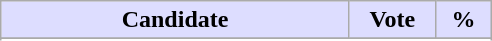<table class="wikitable">
<tr>
<th style="background:#ddf; width:225px;">Candidate</th>
<th style="background:#ddf; width:50px;">Vote</th>
<th style="background:#ddf; width:30px;">%</th>
</tr>
<tr>
</tr>
<tr>
</tr>
</table>
